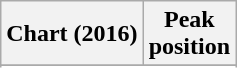<table class="wikitable sortable plainrowheaders">
<tr>
<th scope="col">Chart (2016)</th>
<th scope="col">Peak<br>position</th>
</tr>
<tr>
</tr>
<tr>
</tr>
<tr>
</tr>
</table>
